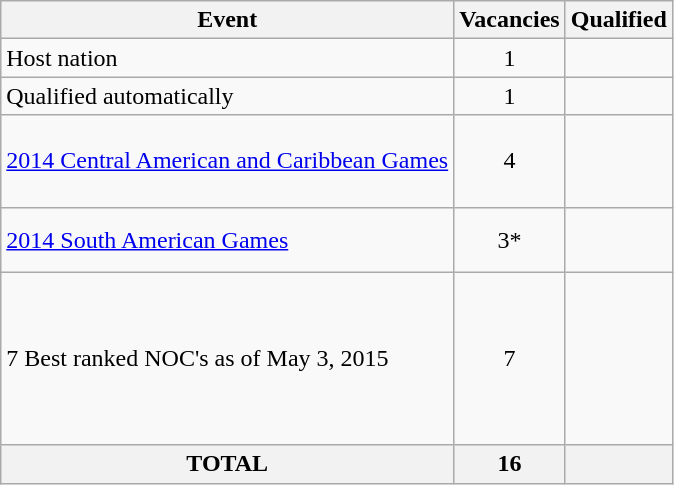<table class="wikitable">
<tr>
<th>Event</th>
<th>Vacancies</th>
<th>Qualified</th>
</tr>
<tr>
<td>Host nation</td>
<td align="center">1</td>
<td></td>
</tr>
<tr>
<td>Qualified automatically</td>
<td align="center">1</td>
<td></td>
</tr>
<tr>
<td><a href='#'>2014 Central American and Caribbean Games</a></td>
<td align="center">4</td>
<td><br><br><br></td>
</tr>
<tr>
<td><a href='#'>2014 South American Games</a></td>
<td align="center">3*</td>
<td><br><br></td>
</tr>
<tr>
<td>7 Best ranked NOC's as of May 3, 2015</td>
<td align="center">7</td>
<td><br><br><br><br><br><br></td>
</tr>
<tr>
<th>TOTAL</th>
<th>16</th>
<th></th>
</tr>
</table>
